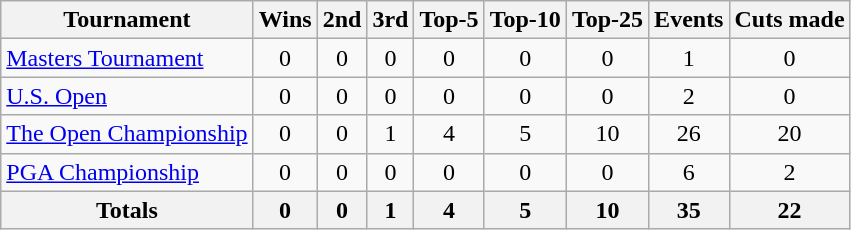<table class=wikitable style=text-align:center>
<tr>
<th>Tournament</th>
<th>Wins</th>
<th>2nd</th>
<th>3rd</th>
<th>Top-5</th>
<th>Top-10</th>
<th>Top-25</th>
<th>Events</th>
<th>Cuts made</th>
</tr>
<tr>
<td align=left><a href='#'>Masters Tournament</a></td>
<td>0</td>
<td>0</td>
<td>0</td>
<td>0</td>
<td>0</td>
<td>0</td>
<td>1</td>
<td>0</td>
</tr>
<tr>
<td align=left><a href='#'>U.S. Open</a></td>
<td>0</td>
<td>0</td>
<td>0</td>
<td>0</td>
<td>0</td>
<td>0</td>
<td>2</td>
<td>0</td>
</tr>
<tr>
<td align=left><a href='#'>The Open Championship</a></td>
<td>0</td>
<td>0</td>
<td>1</td>
<td>4</td>
<td>5</td>
<td>10</td>
<td>26</td>
<td>20</td>
</tr>
<tr>
<td align=left><a href='#'>PGA Championship</a></td>
<td>0</td>
<td>0</td>
<td>0</td>
<td>0</td>
<td>0</td>
<td>0</td>
<td>6</td>
<td>2</td>
</tr>
<tr>
<th>Totals</th>
<th>0</th>
<th>0</th>
<th>1</th>
<th>4</th>
<th>5</th>
<th>10</th>
<th>35</th>
<th>22</th>
</tr>
</table>
